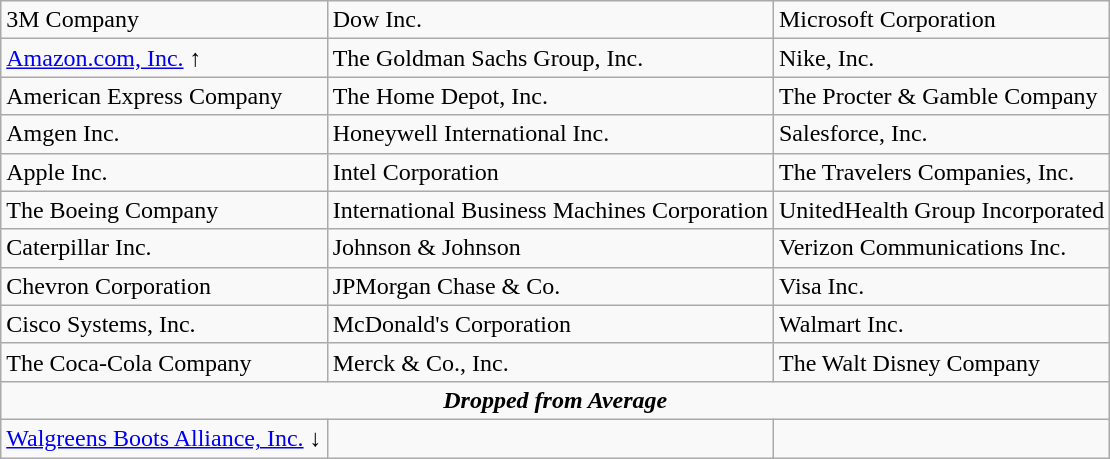<table class="wikitable">
<tr>
<td>3M Company</td>
<td>Dow Inc.</td>
<td>Microsoft Corporation</td>
</tr>
<tr>
<td><a href='#'>Amazon.com, Inc.</a> ↑</td>
<td>The Goldman Sachs Group, Inc.</td>
<td>Nike, Inc.</td>
</tr>
<tr>
<td>American Express Company</td>
<td>The Home Depot, Inc.</td>
<td>The Procter & Gamble Company</td>
</tr>
<tr>
<td>Amgen Inc.</td>
<td>Honeywell International Inc.</td>
<td>Salesforce, Inc.</td>
</tr>
<tr>
<td>Apple Inc.</td>
<td>Intel Corporation</td>
<td>The Travelers Companies, Inc.</td>
</tr>
<tr>
<td>The Boeing Company</td>
<td>International Business Machines Corporation</td>
<td>UnitedHealth Group Incorporated</td>
</tr>
<tr>
<td>Caterpillar Inc.</td>
<td>Johnson & Johnson</td>
<td>Verizon Communications Inc.</td>
</tr>
<tr>
<td>Chevron Corporation</td>
<td>JPMorgan Chase & Co.</td>
<td>Visa Inc.</td>
</tr>
<tr>
<td>Cisco Systems, Inc.</td>
<td>McDonald's Corporation</td>
<td>Walmart Inc.</td>
</tr>
<tr>
<td>The Coca-Cola Company</td>
<td>Merck & Co., Inc.</td>
<td>The Walt Disney Company</td>
</tr>
<tr>
<td colspan="3" align="center"><strong><em>Dropped from Average</em></strong></td>
</tr>
<tr>
<td><a href='#'>Walgreens Boots Alliance, Inc.</a> ↓</td>
<td></td>
<td></td>
</tr>
</table>
